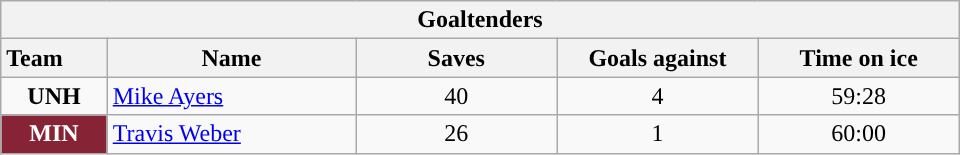<table class="wikitable" style="width:40em; text-align:right;">
<tr>
<th colspan=5>Goaltenders</th>
</tr>
<tr>
<th style="width:4em; text-align:left;">Team</th>
<th style="width:10em;">Name</th>
<th style="width:8em;">Saves</th>
<th style="width:8em;">Goals against</th>
<th style="width:8em;">Time on ice</th>
</tr>
<tr>
<td align=center><strong>UNH</strong></td>
<td style="text-align:left;"><a href='#'>Mike Ayers</a></td>
<td align=center>40</td>
<td align=center>4</td>
<td align=center>59:28</td>
</tr>
<tr>
<td align=center style="color:white; background:#862334; "><strong>MIN</strong></td>
<td style="text-align:left;"><a href='#'>Travis Weber</a></td>
<td align=center>26</td>
<td align=center>1</td>
<td align=center>60:00</td>
</tr>
</table>
